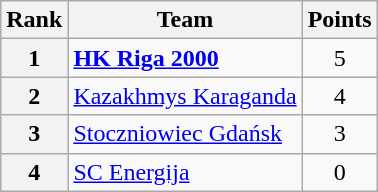<table class="wikitable" style="text-align: center;">
<tr>
<th>Rank</th>
<th>Team</th>
<th>Points</th>
</tr>
<tr>
<th>1</th>
<td style="text-align: left;"> <strong><a href='#'>HK Riga 2000</a></strong></td>
<td>5</td>
</tr>
<tr>
<th>2</th>
<td style="text-align: left;"> <a href='#'>Kazakhmys Karaganda</a></td>
<td>4</td>
</tr>
<tr>
<th>3</th>
<td style="text-align: left;"> <a href='#'>Stoczniowiec Gdańsk</a></td>
<td>3</td>
</tr>
<tr>
<th>4</th>
<td style="text-align: left;"> <a href='#'>SC Energija</a></td>
<td>0</td>
</tr>
</table>
